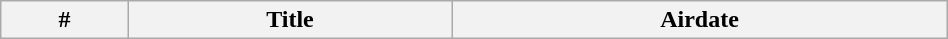<table class="wikitable plainrowheaders" style="width:50%;">
<tr>
<th>#</th>
<th>Title</th>
<th>Airdate<br>


















</th>
</tr>
</table>
